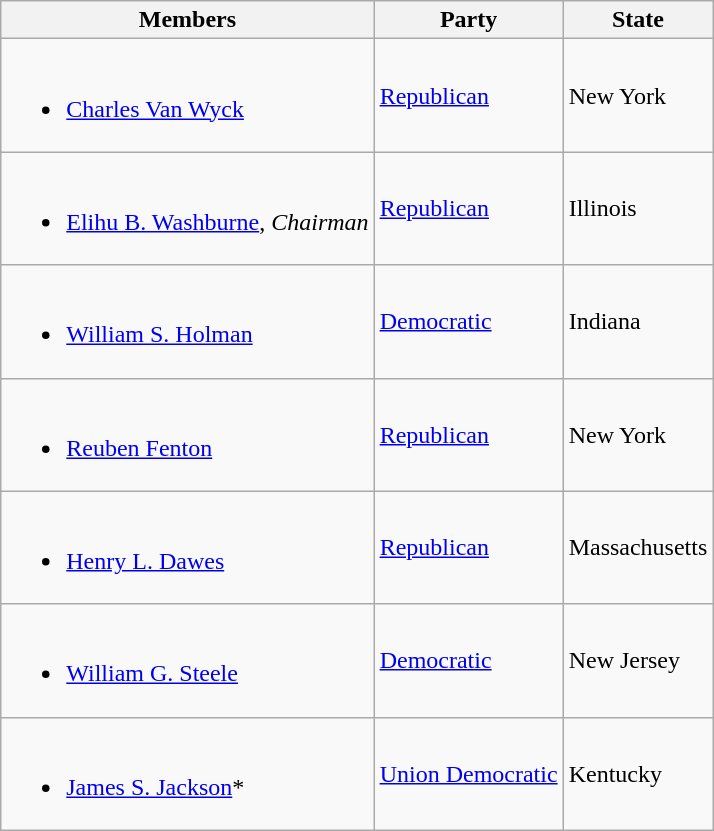<table class="wikitable" border="1">
<tr>
<th>Members</th>
<th>Party</th>
<th>State</th>
</tr>
<tr>
<td><br><ul><li><a href='#'>Charles Van Wyck</a></li></ul></td>
<td><a href='#'>Republican</a></td>
<td>New York</td>
</tr>
<tr>
<td><br><ul><li><a href='#'>Elihu B. Washburne</a>, <em>Chairman</em></li></ul></td>
<td><a href='#'>Republican</a></td>
<td>Illinois</td>
</tr>
<tr>
<td><br><ul><li><a href='#'>William S. Holman</a></li></ul></td>
<td><a href='#'>Democratic</a></td>
<td>Indiana</td>
</tr>
<tr>
<td><br><ul><li><a href='#'>Reuben Fenton</a></li></ul></td>
<td><a href='#'>Republican</a></td>
<td>New York</td>
</tr>
<tr>
<td><br><ul><li><a href='#'>Henry L. Dawes</a></li></ul></td>
<td><a href='#'>Republican</a></td>
<td>Massachusetts</td>
</tr>
<tr>
<td><br><ul><li><a href='#'>William G. Steele</a></li></ul></td>
<td><a href='#'>Democratic</a></td>
<td>New Jersey</td>
</tr>
<tr>
<td><br><ul><li><a href='#'>James S. Jackson</a>*</li></ul></td>
<td><a href='#'>Union Democratic</a></td>
<td>Kentucky</td>
</tr>
</table>
